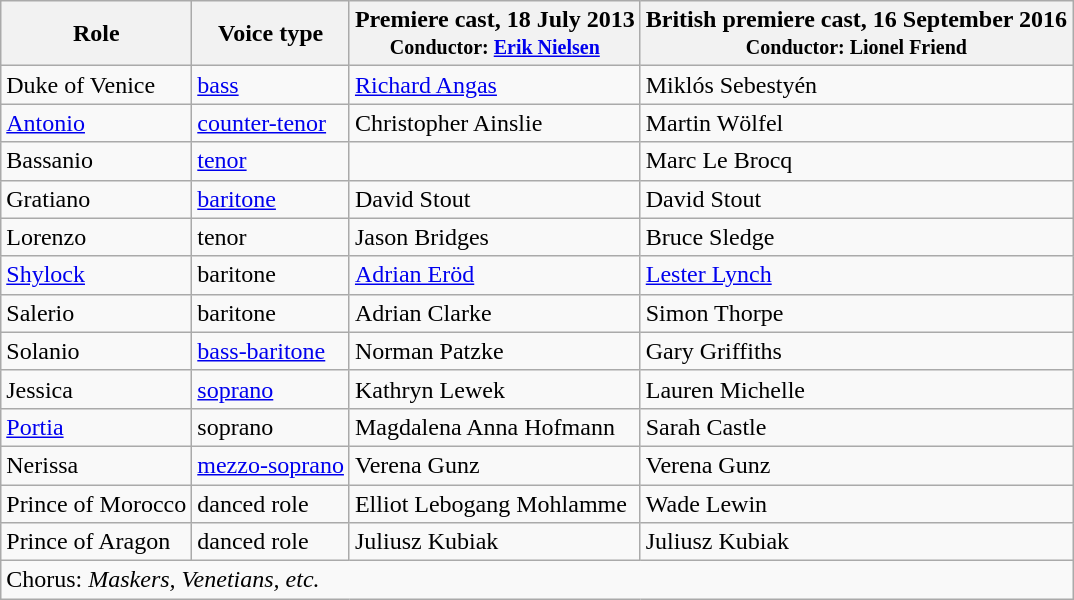<table class="wikitable">
<tr>
<th scope="col">Role</th>
<th scope="col">Voice type</th>
<th scope="col">Premiere cast, 18 July 2013<br><small>Conductor: <a href='#'>Erik Nielsen</a></small></th>
<th scope="col">British premiere cast, 16 September 2016<br><small>Conductor: Lionel Friend</small></th>
</tr>
<tr>
<td>Duke of Venice</td>
<td><a href='#'>bass</a></td>
<td><a href='#'>Richard Angas</a></td>
<td>Miklós Sebestyén</td>
</tr>
<tr>
<td><a href='#'>Antonio</a></td>
<td><a href='#'>counter-tenor</a></td>
<td>Christopher Ainslie</td>
<td>Martin Wölfel</td>
</tr>
<tr>
<td>Bassanio</td>
<td><a href='#'>tenor</a></td>
<td></td>
<td>Marc Le Brocq</td>
</tr>
<tr>
<td>Gratiano</td>
<td><a href='#'>baritone</a></td>
<td>David Stout</td>
<td>David Stout</td>
</tr>
<tr>
<td>Lorenzo</td>
<td>tenor</td>
<td>Jason Bridges</td>
<td>Bruce Sledge</td>
</tr>
<tr>
<td><a href='#'>Shylock</a></td>
<td>baritone</td>
<td><a href='#'>Adrian Eröd</a></td>
<td><a href='#'>Lester Lynch</a></td>
</tr>
<tr>
<td>Salerio</td>
<td>baritone</td>
<td>Adrian Clarke</td>
<td>Simon Thorpe</td>
</tr>
<tr>
<td>Solanio</td>
<td><a href='#'>bass-baritone</a></td>
<td>Norman Patzke</td>
<td>Gary Griffiths</td>
</tr>
<tr>
<td>Jessica</td>
<td><a href='#'>soprano</a></td>
<td>Kathryn Lewek</td>
<td>Lauren Michelle</td>
</tr>
<tr>
<td><a href='#'>Portia</a></td>
<td>soprano</td>
<td>Magdalena Anna Hofmann</td>
<td>Sarah Castle</td>
</tr>
<tr>
<td>Nerissa</td>
<td><a href='#'>mezzo-soprano</a></td>
<td>Verena Gunz</td>
<td>Verena Gunz</td>
</tr>
<tr>
<td>Prince of Morocco</td>
<td>danced role</td>
<td>Elliot Lebogang Mohlamme</td>
<td>Wade Lewin</td>
</tr>
<tr>
<td>Prince of Aragon</td>
<td>danced role</td>
<td>Juliusz Kubiak</td>
<td>Juliusz Kubiak</td>
</tr>
<tr>
<td colspan="4">Chorus: <em>Maskers, Venetians, etc.</em></td>
</tr>
</table>
